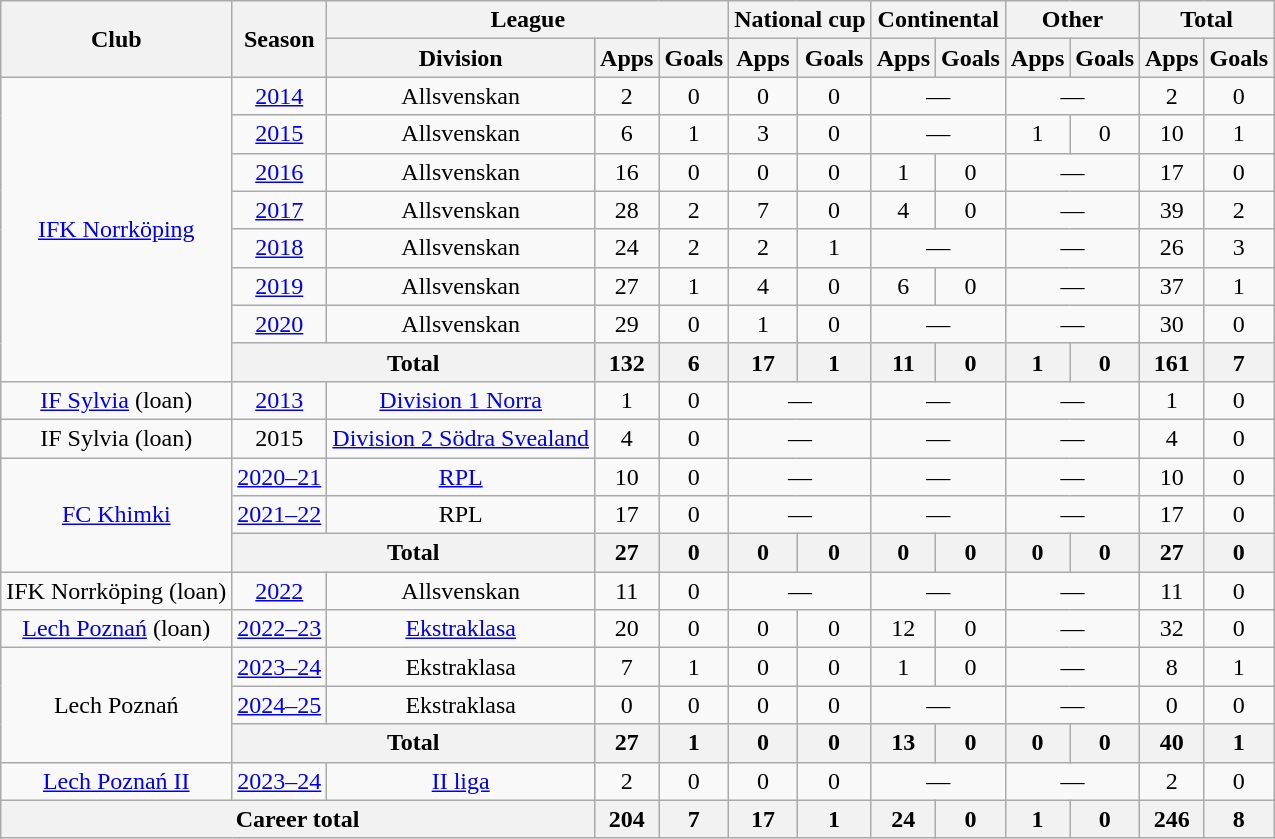<table class="wikitable" style="text-align: center;">
<tr>
<th rowspan="2">Club</th>
<th rowspan="2">Season</th>
<th colspan="3">League</th>
<th colspan="2">National cup</th>
<th colspan="2">Continental</th>
<th colspan="2">Other</th>
<th colspan="2">Total</th>
</tr>
<tr>
<th>Division</th>
<th>Apps</th>
<th>Goals</th>
<th>Apps</th>
<th>Goals</th>
<th>Apps</th>
<th>Goals</th>
<th>Apps</th>
<th>Goals</th>
<th>Apps</th>
<th>Goals</th>
</tr>
<tr>
<td rowspan="8"><a href='#'>IFK Norrköping</a></td>
<td><a href='#'>2014</a></td>
<td>Allsvenskan</td>
<td>2</td>
<td>0</td>
<td>0</td>
<td>0</td>
<td colspan="2">—</td>
<td colspan="2">—</td>
<td>2</td>
<td>0</td>
</tr>
<tr>
<td><a href='#'>2015</a></td>
<td>Allsvenskan</td>
<td>6</td>
<td>1</td>
<td>3</td>
<td>0</td>
<td colspan="2">—</td>
<td>1</td>
<td>0</td>
<td>10</td>
<td>1</td>
</tr>
<tr>
<td><a href='#'>2016</a></td>
<td>Allsvenskan</td>
<td>16</td>
<td>0</td>
<td>0</td>
<td>0</td>
<td>1</td>
<td>0</td>
<td colspan="2">—</td>
<td>17</td>
<td>0</td>
</tr>
<tr>
<td><a href='#'>2017</a></td>
<td>Allsvenskan</td>
<td>28</td>
<td>2</td>
<td>7</td>
<td>0</td>
<td>4</td>
<td>0</td>
<td colspan="2">—</td>
<td>39</td>
<td>2</td>
</tr>
<tr>
<td><a href='#'>2018</a></td>
<td>Allsvenskan</td>
<td>24</td>
<td>2</td>
<td>2</td>
<td>1</td>
<td colspan="2">—</td>
<td colspan="2">—</td>
<td>26</td>
<td>3</td>
</tr>
<tr>
<td><a href='#'>2019</a></td>
<td>Allsvenskan</td>
<td>27</td>
<td>1</td>
<td>4</td>
<td>0</td>
<td>6</td>
<td>0</td>
<td colspan="2">—</td>
<td>37</td>
<td>1</td>
</tr>
<tr>
<td><a href='#'>2020</a></td>
<td>Allsvenskan</td>
<td>29</td>
<td>0</td>
<td>1</td>
<td>0</td>
<td colspan="2">—</td>
<td colspan="2">—</td>
<td>30</td>
<td>0</td>
</tr>
<tr>
<th colspan="2">Total</th>
<th>132</th>
<th>6</th>
<th>17</th>
<th>1</th>
<th>11</th>
<th>0</th>
<th>1</th>
<th>0</th>
<th>161</th>
<th>7</th>
</tr>
<tr>
<td><a href='#'>IF Sylvia</a> (loan)</td>
<td><a href='#'>2013</a></td>
<td><a href='#'>Division 1 Norra</a></td>
<td>1</td>
<td>0</td>
<td colspan="2">—</td>
<td colspan="2">—</td>
<td colspan="2">—</td>
<td>1</td>
<td>0</td>
</tr>
<tr>
<td>IF Sylvia (loan)</td>
<td>2015</td>
<td><a href='#'>Division 2 Södra Svealand</a></td>
<td>4</td>
<td>0</td>
<td colspan="2">—</td>
<td colspan="2">—</td>
<td colspan="2">—</td>
<td>4</td>
<td>0</td>
</tr>
<tr>
<td rowspan="3"><a href='#'>FC Khimki</a></td>
<td><a href='#'>2020–21</a></td>
<td><a href='#'>RPL</a></td>
<td>10</td>
<td>0</td>
<td colspan="2">—</td>
<td colspan="2">—</td>
<td colspan="2">—</td>
<td>10</td>
<td>0</td>
</tr>
<tr>
<td><a href='#'>2021–22</a></td>
<td>RPL</td>
<td>17</td>
<td>0</td>
<td colspan="2">—</td>
<td colspan="2">—</td>
<td colspan="2">—</td>
<td>17</td>
<td>0</td>
</tr>
<tr>
<th colspan="2">Total</th>
<th>27</th>
<th>0</th>
<th>0</th>
<th>0</th>
<th>0</th>
<th>0</th>
<th>0</th>
<th>0</th>
<th>27</th>
<th>0</th>
</tr>
<tr>
<td>IFK Norrköping (loan)</td>
<td><a href='#'>2022</a></td>
<td>Allsvenskan</td>
<td>11</td>
<td>0</td>
<td colspan="2">—</td>
<td colspan="2">—</td>
<td colspan="2">—</td>
<td>11</td>
<td>0</td>
</tr>
<tr>
<td><a href='#'>Lech Poznań</a> (loan)</td>
<td><a href='#'>2022–23</a></td>
<td><a href='#'>Ekstraklasa</a></td>
<td>20</td>
<td>0</td>
<td>0</td>
<td>0</td>
<td>12</td>
<td>0</td>
<td colspan="2">—</td>
<td>32</td>
<td>0</td>
</tr>
<tr>
<td rowspan="3">Lech Poznań</td>
<td><a href='#'>2023–24</a></td>
<td>Ekstraklasa</td>
<td>7</td>
<td>1</td>
<td>0</td>
<td>0</td>
<td>1</td>
<td>0</td>
<td colspan="2">—</td>
<td>8</td>
<td>1</td>
</tr>
<tr>
<td><a href='#'>2024–25</a></td>
<td>Ekstraklasa</td>
<td>0</td>
<td>0</td>
<td>0</td>
<td>0</td>
<td colspan="2">—</td>
<td colspan="2">—</td>
<td>0</td>
<td>0</td>
</tr>
<tr>
<th colspan="2">Total</th>
<th>27</th>
<th>1</th>
<th>0</th>
<th>0</th>
<th>13</th>
<th>0</th>
<th>0</th>
<th>0</th>
<th>40</th>
<th>1</th>
</tr>
<tr>
<td><a href='#'>Lech Poznań II</a></td>
<td><a href='#'>2023–24</a></td>
<td><a href='#'>II liga</a></td>
<td>2</td>
<td>0</td>
<td>0</td>
<td>0</td>
<td colspan="2">—</td>
<td colspan="2">—</td>
<td>2</td>
<td>0</td>
</tr>
<tr>
<th colspan=3>Career total</th>
<th>204</th>
<th>7</th>
<th>17</th>
<th>1</th>
<th>24</th>
<th>0</th>
<th>1</th>
<th>0</th>
<th>246</th>
<th>8</th>
</tr>
</table>
